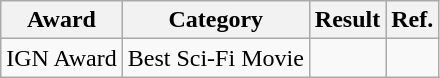<table class="wikitable sortable">
<tr>
<th>Award</th>
<th>Category</th>
<th>Result</th>
<th>Ref.</th>
</tr>
<tr>
<td>IGN Award</td>
<td>Best Sci-Fi Movie</td>
<td></td>
<td></td>
</tr>
</table>
